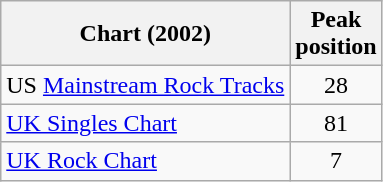<table class="wikitable sortable">
<tr>
<th>Chart (2002)</th>
<th>Peak<br>position</th>
</tr>
<tr>
<td>US <a href='#'>Mainstream Rock Tracks</a></td>
<td align="center">28</td>
</tr>
<tr>
<td><a href='#'>UK Singles Chart</a></td>
<td align="center">81</td>
</tr>
<tr>
<td><a href='#'>UK Rock Chart</a></td>
<td align="center">7</td>
</tr>
</table>
